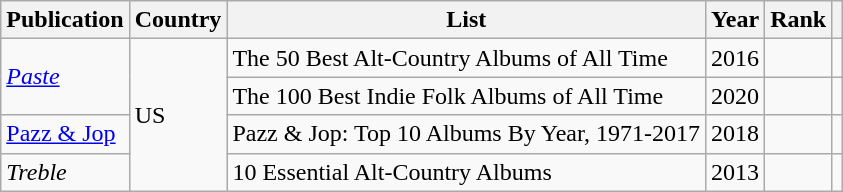<table class="wikitable sortable">
<tr>
<th>Publication</th>
<th>Country</th>
<th>List</th>
<th>Year</th>
<th>Rank</th>
<th class="unsortable"></th>
</tr>
<tr>
<td scope="rowspan" rowspan=2><em><a href='#'>Paste</a></em></td>
<td scope="rowspan" rowspan=4>US</td>
<td>The 50 Best Alt-Country Albums of All Time</td>
<td>2016</td>
<td></td>
<td></td>
</tr>
<tr>
<td>The 100 Best Indie Folk Albums of All Time</td>
<td>2020</td>
<td></td>
<td></td>
</tr>
<tr>
<td><a href='#'>Pazz & Jop</a></td>
<td>Pazz & Jop: Top 10 Albums By Year, 1971-2017</td>
<td>2018</td>
<td></td>
<td></td>
</tr>
<tr>
<td><em>Treble</em></td>
<td>10 Essential Alt-Country Albums</td>
<td>2013</td>
<td></td>
<td></td>
</tr>
</table>
